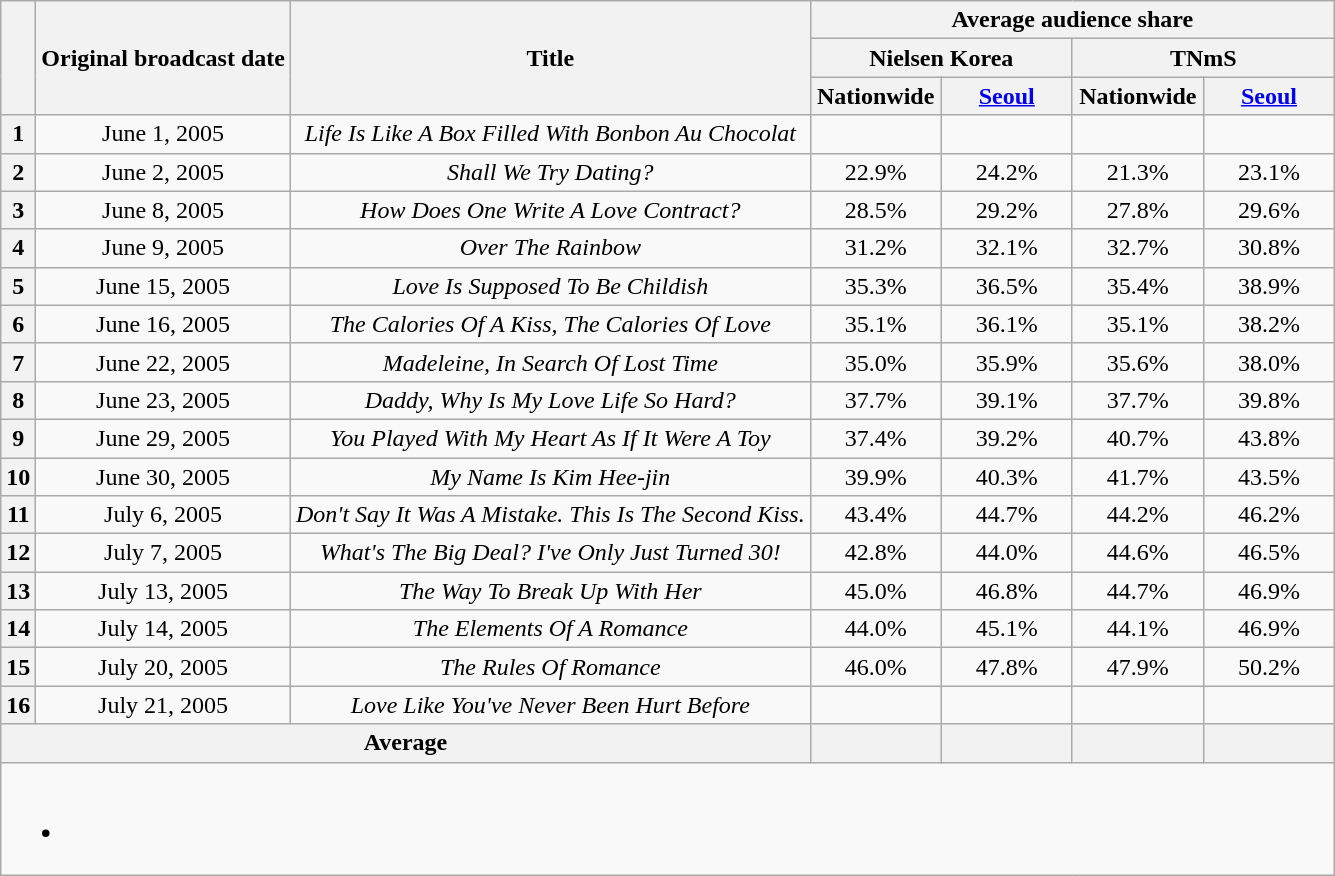<table class="wikitable" style="text-align:center">
<tr>
<th rowspan="3"></th>
<th rowspan="3">Original broadcast date</th>
<th rowspan="3">Title</th>
<th colspan="4">Average audience share</th>
</tr>
<tr>
<th colspan="2">Nielsen Korea</th>
<th colspan="2">TNmS</th>
</tr>
<tr>
<th width="80">Nationwide</th>
<th width="80"><a href='#'>Seoul</a></th>
<th width="80">Nationwide</th>
<th width="80"><a href='#'>Seoul</a></th>
</tr>
<tr>
<th>1</th>
<td>June 1, 2005</td>
<td><em>Life Is Like A Box Filled With Bonbon Au Chocolat</em></td>
<td><strong></strong></td>
<td><strong></strong></td>
<td><strong></strong></td>
<td><strong></strong></td>
</tr>
<tr>
<th>2</th>
<td>June 2, 2005</td>
<td><em>Shall We Try Dating?</em></td>
<td>22.9%</td>
<td>24.2%</td>
<td>21.3%</td>
<td>23.1%</td>
</tr>
<tr>
<th>3</th>
<td>June 8, 2005</td>
<td><em>How Does One Write A Love Contract?</em></td>
<td>28.5%</td>
<td>29.2%</td>
<td>27.8%</td>
<td>29.6%</td>
</tr>
<tr>
<th>4</th>
<td>June 9, 2005</td>
<td><em>Over The Rainbow</em></td>
<td>31.2%</td>
<td>32.1%</td>
<td>32.7%</td>
<td>30.8%</td>
</tr>
<tr>
<th>5</th>
<td>June 15, 2005</td>
<td><em>Love Is Supposed To Be Childish</em></td>
<td>35.3%</td>
<td>36.5%</td>
<td>35.4%</td>
<td>38.9%</td>
</tr>
<tr>
<th>6</th>
<td>June 16, 2005</td>
<td><em>The Calories Of A Kiss, The Calories Of Love</em></td>
<td>35.1%</td>
<td>36.1%</td>
<td>35.1%</td>
<td>38.2%</td>
</tr>
<tr>
<th>7</th>
<td>June 22, 2005</td>
<td><em>Madeleine, In Search Of Lost Time</em></td>
<td>35.0%</td>
<td>35.9%</td>
<td>35.6%</td>
<td>38.0%</td>
</tr>
<tr>
<th>8</th>
<td>June 23, 2005</td>
<td><em>Daddy, Why Is My Love Life So Hard?</em></td>
<td>37.7%</td>
<td>39.1%</td>
<td>37.7%</td>
<td>39.8%</td>
</tr>
<tr>
<th>9</th>
<td>June 29, 2005</td>
<td><em>You Played With My Heart As If It Were A Toy</em></td>
<td>37.4%</td>
<td>39.2%</td>
<td>40.7%</td>
<td>43.8%</td>
</tr>
<tr>
<th>10</th>
<td>June 30, 2005</td>
<td><em>My Name Is Kim Hee-jin</em></td>
<td>39.9%</td>
<td>40.3%</td>
<td>41.7%</td>
<td>43.5%</td>
</tr>
<tr>
<th>11</th>
<td>July 6, 2005</td>
<td><em>Don't Say It Was A Mistake. This Is The Second Kiss.</em></td>
<td>43.4%</td>
<td>44.7%</td>
<td>44.2%</td>
<td>46.2%</td>
</tr>
<tr>
<th>12</th>
<td>July 7, 2005</td>
<td><em>What's The Big Deal? I've Only Just Turned 30!</em></td>
<td>42.8%</td>
<td>44.0%</td>
<td>44.6%</td>
<td>46.5%</td>
</tr>
<tr>
<th>13</th>
<td>July 13, 2005</td>
<td><em>The Way To Break Up With Her</em></td>
<td>45.0%</td>
<td>46.8%</td>
<td>44.7%</td>
<td>46.9%</td>
</tr>
<tr>
<th>14</th>
<td>July 14, 2005</td>
<td><em>The Elements Of A Romance</em></td>
<td>44.0%</td>
<td>45.1%</td>
<td>44.1%</td>
<td>46.9%</td>
</tr>
<tr>
<th>15</th>
<td>July 20, 2005</td>
<td><em>The Rules Of Romance</em></td>
<td>46.0%</td>
<td>47.8%</td>
<td>47.9%</td>
<td>50.2%</td>
</tr>
<tr>
<th>16</th>
<td>July 21, 2005</td>
<td><em>Love Like You've Never Been Hurt Before</em></td>
<td><strong></strong></td>
<td><strong></strong></td>
<td><strong></strong></td>
<td><strong></strong></td>
</tr>
<tr>
<th colspan="3">Average</th>
<th></th>
<th></th>
<th></th>
<th></th>
</tr>
<tr>
<td colspan="7"><br><ul><li></li></ul></td>
</tr>
</table>
